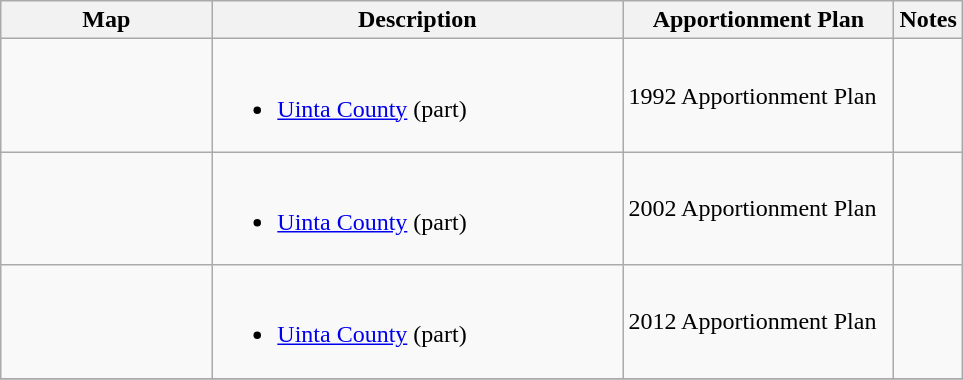<table class="wikitable sortable">
<tr>
<th style="width:100pt;">Map</th>
<th style="width:200pt;">Description</th>
<th style="width:130pt;">Apportionment Plan</th>
<th style="width:15pt;">Notes</th>
</tr>
<tr>
<td></td>
<td><br><ul><li><a href='#'>Uinta County</a> (part)</li></ul></td>
<td>1992 Apportionment Plan</td>
<td></td>
</tr>
<tr>
<td></td>
<td><br><ul><li><a href='#'>Uinta County</a> (part)</li></ul></td>
<td>2002 Apportionment Plan</td>
<td></td>
</tr>
<tr>
<td></td>
<td><br><ul><li><a href='#'>Uinta County</a> (part)</li></ul></td>
<td>2012 Apportionment Plan</td>
<td></td>
</tr>
<tr>
</tr>
</table>
